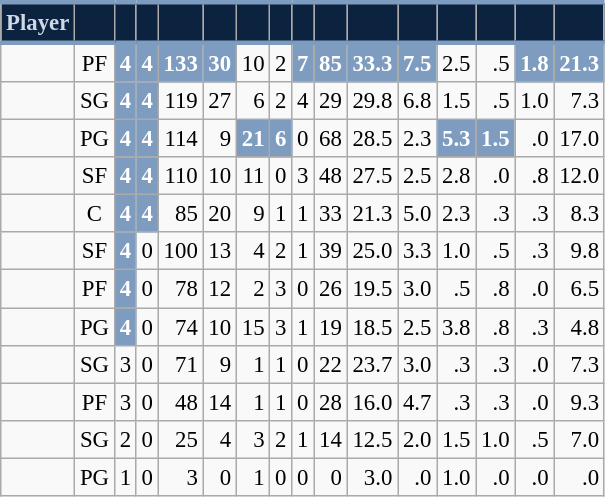<table class="wikitable sortable" style="font-size: 95%; text-align:right;">
<tr>
<th style="background:#0C2340; color:#CED9E5; border-top:#7D9CC0 3px solid; border-bottom:#7D9CC0 3px solid;">Player</th>
<th style="background:#0C2340; color:#CED9E5; border-top:#7D9CC0 3px solid; border-bottom:#7D9CC0 3px solid;"></th>
<th style="background:#0C2340; color:#CED9E5; border-top:#7D9CC0 3px solid; border-bottom:#7D9CC0 3px solid;"></th>
<th style="background:#0C2340; color:#CED9E5; border-top:#7D9CC0 3px solid; border-bottom:#7D9CC0 3px solid;"></th>
<th style="background:#0C2340; color:#CED9E5; border-top:#7D9CC0 3px solid; border-bottom:#7D9CC0 3px solid;"></th>
<th style="background:#0C2340; color:#CED9E5; border-top:#7D9CC0 3px solid; border-bottom:#7D9CC0 3px solid;"></th>
<th style="background:#0C2340; color:#CED9E5; border-top:#7D9CC0 3px solid; border-bottom:#7D9CC0 3px solid;"></th>
<th style="background:#0C2340; color:#CED9E5; border-top:#7D9CC0 3px solid; border-bottom:#7D9CC0 3px solid;"></th>
<th style="background:#0C2340; color:#CED9E5; border-top:#7D9CC0 3px solid; border-bottom:#7D9CC0 3px solid;"></th>
<th style="background:#0C2340; color:#CED9E5; border-top:#7D9CC0 3px solid; border-bottom:#7D9CC0 3px solid;"></th>
<th style="background:#0C2340; color:#CED9E5; border-top:#7D9CC0 3px solid; border-bottom:#7D9CC0 3px solid;"></th>
<th style="background:#0C2340; color:#CED9E5; border-top:#7D9CC0 3px solid; border-bottom:#7D9CC0 3px solid;"></th>
<th style="background:#0C2340; color:#CED9E5; border-top:#7D9CC0 3px solid; border-bottom:#7D9CC0 3px solid;"></th>
<th style="background:#0C2340; color:#CED9E5; border-top:#7D9CC0 3px solid; border-bottom:#7D9CC0 3px solid;"></th>
<th style="background:#0C2340; color:#CED9E5; border-top:#7D9CC0 3px solid; border-bottom:#7D9CC0 3px solid;"></th>
<th style="background:#0C2340; color:#CED9E5; border-top:#7D9CC0 3px solid; border-bottom:#7D9CC0 3px solid;"></th>
</tr>
<tr>
<td style="text-align:left;"></td>
<td style="text-align:center;">PF</td>
<td style="background:#7D9CC0; color:#FFFFFF;"><strong>4</strong></td>
<td style="background:#7D9CC0; color:#FFFFFF;"><strong>4</strong></td>
<td style="background:#7D9CC0; color:#FFFFFF;"><strong>133</strong></td>
<td style="background:#7D9CC0; color:#FFFFFF;"><strong>30</strong></td>
<td>10</td>
<td>2</td>
<td style="background:#7D9CC0; color:#FFFFFF;"><strong>7</strong></td>
<td style="background:#7D9CC0; color:#FFFFFF;"><strong>85</strong></td>
<td style="background:#7D9CC0; color:#FFFFFF;"><strong>33.3</strong></td>
<td style="background:#7D9CC0; color:#FFFFFF;"><strong>7.5</strong></td>
<td>2.5</td>
<td>.5</td>
<td style="background:#7D9CC0; color:#FFFFFF;"><strong>1.8</strong></td>
<td style="background:#7D9CC0; color:#FFFFFF;"><strong>21.3</strong></td>
</tr>
<tr>
<td style="text-align:left;"></td>
<td style="text-align:center;">SG</td>
<td style="background:#7D9CC0; color:#FFFFFF;"><strong>4</strong></td>
<td style="background:#7D9CC0; color:#FFFFFF;"><strong>4</strong></td>
<td>119</td>
<td>27</td>
<td>6</td>
<td>2</td>
<td>4</td>
<td>29</td>
<td>29.8</td>
<td>6.8</td>
<td>1.5</td>
<td>.5</td>
<td>1.0</td>
<td>7.3</td>
</tr>
<tr>
<td style="text-align:left;"></td>
<td style="text-align:center;">PG</td>
<td style="background:#7D9CC0; color:#FFFFFF;"><strong>4</strong></td>
<td style="background:#7D9CC0; color:#FFFFFF;"><strong>4</strong></td>
<td>114</td>
<td>9</td>
<td style="background:#7D9CC0; color:#FFFFFF;"><strong>21</strong></td>
<td style="background:#7D9CC0; color:#FFFFFF;"><strong>6</strong></td>
<td>0</td>
<td>68</td>
<td>28.5</td>
<td>2.3</td>
<td style="background:#7D9CC0; color:#FFFFFF;"><strong>5.3</strong></td>
<td style="background:#7D9CC0; color:#FFFFFF;"><strong>1.5</strong></td>
<td>.0</td>
<td>17.0</td>
</tr>
<tr>
<td style="text-align:left;"></td>
<td style="text-align:center;">SF</td>
<td style="background:#7D9CC0; color:#FFFFFF;"><strong>4</strong></td>
<td style="background:#7D9CC0; color:#FFFFFF;"><strong>4</strong></td>
<td>110</td>
<td>10</td>
<td>11</td>
<td>0</td>
<td>3</td>
<td>48</td>
<td>27.5</td>
<td>2.5</td>
<td>2.8</td>
<td>.0</td>
<td>.8</td>
<td>12.0</td>
</tr>
<tr>
<td style="text-align:left;"></td>
<td style="text-align:center;">C</td>
<td style="background:#7D9CC0; color:#FFFFFF;"><strong>4</strong></td>
<td style="background:#7D9CC0; color:#FFFFFF;"><strong>4</strong></td>
<td>85</td>
<td>20</td>
<td>9</td>
<td>1</td>
<td>1</td>
<td>33</td>
<td>21.3</td>
<td>5.0</td>
<td>2.3</td>
<td>.3</td>
<td>.3</td>
<td>8.3</td>
</tr>
<tr>
<td style="text-align:left;"></td>
<td style="text-align:center;">SF</td>
<td style="background:#7D9CC0; color:#FFFFFF;"><strong>4</strong></td>
<td>0</td>
<td>100</td>
<td>13</td>
<td>4</td>
<td>2</td>
<td>1</td>
<td>39</td>
<td>25.0</td>
<td>3.3</td>
<td>1.0</td>
<td>.5</td>
<td>.3</td>
<td>9.8</td>
</tr>
<tr>
<td style="text-align:left;"></td>
<td style="text-align:center;">PF</td>
<td style="background:#7D9CC0; color:#FFFFFF;"><strong>4</strong></td>
<td>0</td>
<td>78</td>
<td>12</td>
<td>2</td>
<td>3</td>
<td>0</td>
<td>26</td>
<td>19.5</td>
<td>3.0</td>
<td>.5</td>
<td>.8</td>
<td>.0</td>
<td>6.5</td>
</tr>
<tr>
<td style="text-align:left;"></td>
<td style="text-align:center;">PG</td>
<td style="background:#7D9CC0; color:#FFFFFF;"><strong>4</strong></td>
<td>0</td>
<td>74</td>
<td>10</td>
<td>15</td>
<td>3</td>
<td>1</td>
<td>19</td>
<td>18.5</td>
<td>2.5</td>
<td>3.8</td>
<td>.8</td>
<td>.3</td>
<td>4.8</td>
</tr>
<tr>
<td style="text-align:left;"></td>
<td style="text-align:center;">SG</td>
<td>3</td>
<td>0</td>
<td>71</td>
<td>9</td>
<td>1</td>
<td>1</td>
<td>0</td>
<td>22</td>
<td>23.7</td>
<td>3.0</td>
<td>.3</td>
<td>.3</td>
<td>.0</td>
<td>7.3</td>
</tr>
<tr>
<td style="text-align:left;"></td>
<td style="text-align:center;">PF</td>
<td>3</td>
<td>0</td>
<td>48</td>
<td>14</td>
<td>1</td>
<td>1</td>
<td>0</td>
<td>28</td>
<td>16.0</td>
<td>4.7</td>
<td>.3</td>
<td>.3</td>
<td>.0</td>
<td>9.3</td>
</tr>
<tr>
<td style="text-align:left;"></td>
<td style="text-align:center;">SG</td>
<td>2</td>
<td>0</td>
<td>25</td>
<td>4</td>
<td>3</td>
<td>2</td>
<td>1</td>
<td>14</td>
<td>12.5</td>
<td>2.0</td>
<td>1.5</td>
<td>1.0</td>
<td>.5</td>
<td>7.0</td>
</tr>
<tr>
<td style="text-align:left;"></td>
<td style="text-align:center;">PG</td>
<td>1</td>
<td>0</td>
<td>3</td>
<td>0</td>
<td>1</td>
<td>0</td>
<td>0</td>
<td>0</td>
<td>3.0</td>
<td>.0</td>
<td>1.0</td>
<td>.0</td>
<td>.0</td>
<td>.0</td>
</tr>
</table>
